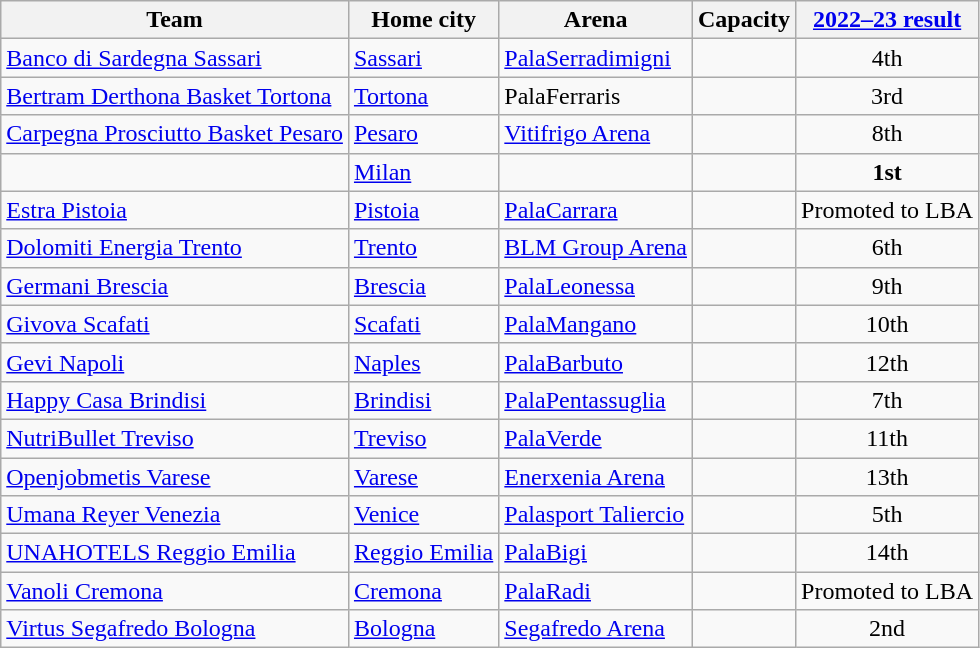<table class="wikitable sortable" style="margin:1em 2em 1em 1em;">
<tr>
<th>Team</th>
<th>Home city</th>
<th>Arena</th>
<th>Capacity</th>
<th><a href='#'>2022–23 result</a></th>
</tr>
<tr>
<td><a href='#'>Banco di Sardegna Sassari</a></td>
<td><a href='#'>Sassari</a></td>
<td><a href='#'>PalaSerradimigni</a></td>
<td style="text-align:center"></td>
<td style="text-align:center">4th</td>
</tr>
<tr>
<td><a href='#'>Bertram Derthona Basket Tortona</a></td>
<td><a href='#'>Tortona</a></td>
<td>PalaFerraris</td>
<td style="text-align:center"></td>
<td style="text-align:center">3rd</td>
</tr>
<tr>
<td><a href='#'>Carpegna Prosciutto Basket Pesaro</a></td>
<td><a href='#'>Pesaro</a></td>
<td><a href='#'>Vitifrigo Arena</a></td>
<td style="text-align:center"></td>
<td style="text-align:center">8th</td>
</tr>
<tr>
<td></td>
<td><a href='#'>Milan</a></td>
<td></td>
<td style="text-align:center"></td>
<td style="text-align:center"><strong>1st</strong></td>
</tr>
<tr>
<td><a href='#'>Estra Pistoia</a></td>
<td><a href='#'>Pistoia</a></td>
<td><a href='#'>PalaCarrara</a></td>
<td style="text-align:center"></td>
<td style="text-align:center">Promoted to LBA</td>
</tr>
<tr>
<td><a href='#'>Dolomiti Energia Trento</a></td>
<td><a href='#'>Trento</a></td>
<td><a href='#'>BLM Group Arena</a></td>
<td style="text-align:center"></td>
<td style="text-align:center">6th</td>
</tr>
<tr>
<td><a href='#'>Germani Brescia</a></td>
<td><a href='#'>Brescia</a></td>
<td><a href='#'>PalaLeonessa</a></td>
<td style="text-align:center"></td>
<td style="text-align:center">9th</td>
</tr>
<tr>
<td><a href='#'>Givova Scafati</a></td>
<td><a href='#'>Scafati</a></td>
<td><a href='#'>PalaMangano</a></td>
<td style="text-align:center"></td>
<td style="text-align:center">10th</td>
</tr>
<tr>
<td><a href='#'>Gevi Napoli</a></td>
<td><a href='#'>Naples</a></td>
<td><a href='#'>PalaBarbuto</a></td>
<td style="text-align:center"></td>
<td style="text-align:center">12th</td>
</tr>
<tr>
<td><a href='#'>Happy Casa Brindisi</a></td>
<td><a href='#'>Brindisi</a></td>
<td><a href='#'>PalaPentassuglia</a></td>
<td style="text-align:center"></td>
<td style="text-align:center">7th</td>
</tr>
<tr>
<td><a href='#'>NutriBullet Treviso</a></td>
<td><a href='#'>Treviso</a></td>
<td><a href='#'>PalaVerde</a></td>
<td style="text-align:center"></td>
<td style="text-align:center">11th</td>
</tr>
<tr>
<td><a href='#'>Openjobmetis Varese</a></td>
<td><a href='#'>Varese</a></td>
<td><a href='#'>Enerxenia Arena</a></td>
<td style="text-align:center"></td>
<td style="text-align:center">13th</td>
</tr>
<tr>
<td><a href='#'>Umana Reyer Venezia</a></td>
<td><a href='#'>Venice</a></td>
<td><a href='#'>Palasport Taliercio</a></td>
<td style="text-align:center"></td>
<td style="text-align:center">5th</td>
</tr>
<tr>
<td><a href='#'>UNAHOTELS Reggio Emilia</a></td>
<td><a href='#'>Reggio Emilia</a></td>
<td><a href='#'>PalaBigi</a></td>
<td style="text-align:center"></td>
<td style="text-align:center">14th</td>
</tr>
<tr>
<td><a href='#'>Vanoli Cremona</a></td>
<td><a href='#'>Cremona</a></td>
<td><a href='#'>PalaRadi</a></td>
<td style="text-align:center"></td>
<td style="text-align:center">Promoted to LBA</td>
</tr>
<tr>
<td><a href='#'>Virtus Segafredo Bologna</a></td>
<td><a href='#'>Bologna</a></td>
<td><a href='#'>Segafredo Arena</a></td>
<td style="text-align:center"></td>
<td style="text-align:center">2nd</td>
</tr>
</table>
